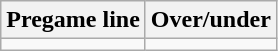<table class="wikitable">
<tr align="center">
<th style=>Pregame line</th>
<th style=>Over/under</th>
</tr>
<tr align="center">
<td></td>
<td></td>
</tr>
</table>
